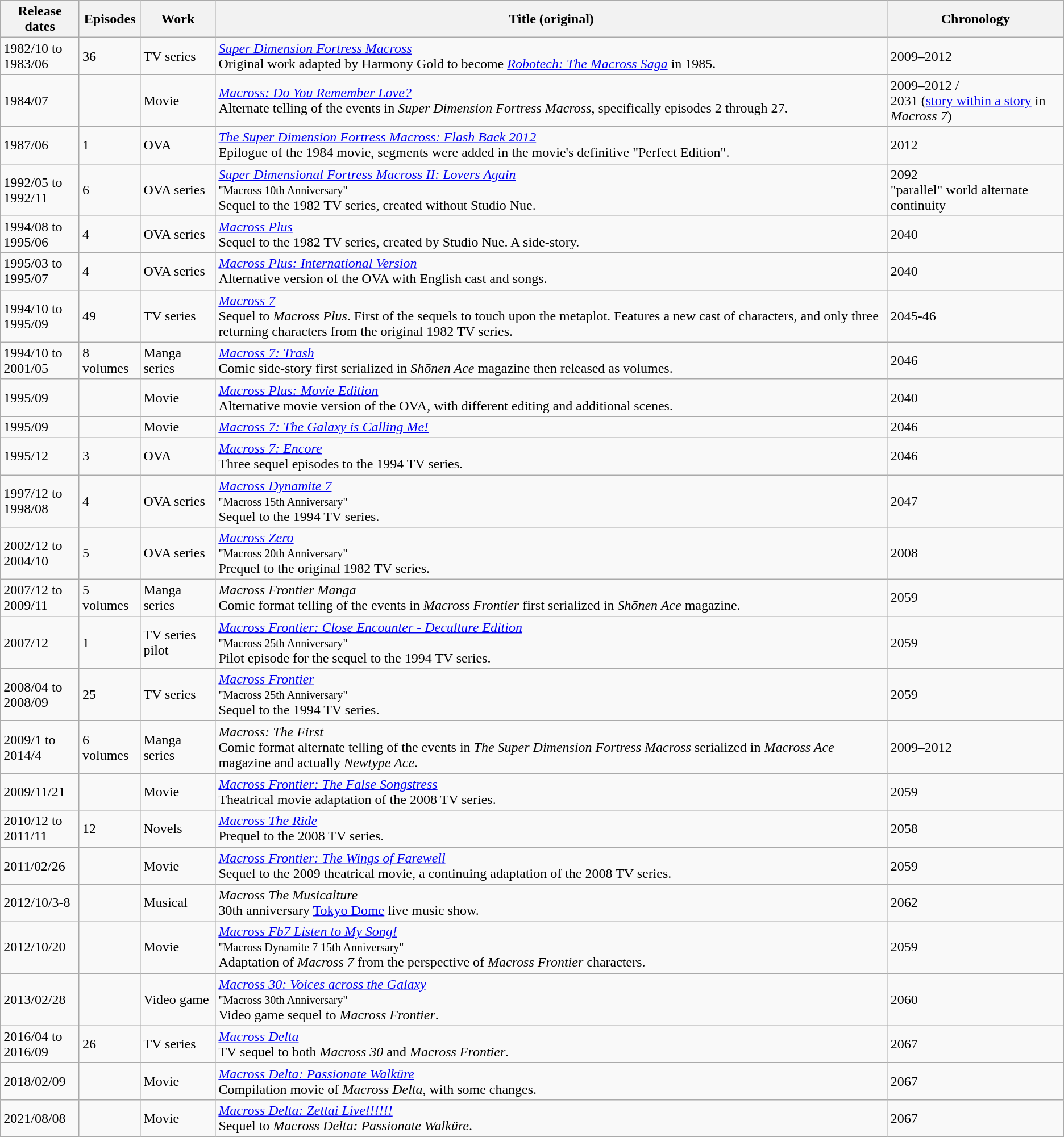<table class="wikitable sortable">
<tr>
<th>Release dates</th>
<th>Episodes</th>
<th>Work</th>
<th>Title (original)</th>
<th>Chronology</th>
</tr>
<tr>
<td>1982/10 to<br>1983/06</td>
<td>36</td>
<td>TV series</td>
<td><em><a href='#'>Super Dimension Fortress Macross</a></em><br>Original work adapted by Harmony Gold to become <em><a href='#'>Robotech: The Macross Saga</a></em> in 1985.</td>
<td>2009–2012</td>
</tr>
<tr>
<td>1984/07</td>
<td></td>
<td>Movie</td>
<td><em><a href='#'>Macross: Do You Remember Love?</a></em><br>Alternate telling of the events in <em>Super Dimension Fortress Macross</em>, specifically episodes 2 through 27.</td>
<td>2009–2012 / <br> 2031 (<a href='#'>story within a story</a> in <em>Macross 7</em>)</td>
</tr>
<tr>
<td>1987/06</td>
<td>1</td>
<td>OVA</td>
<td><em><a href='#'>The Super Dimension Fortress Macross: Flash Back 2012</a></em><br>Epilogue of the 1984 movie, segments were added in the movie's definitive "Perfect Edition".</td>
<td>2012</td>
</tr>
<tr>
<td>1992/05 to<br>1992/11</td>
<td>6</td>
<td>OVA series</td>
<td><em><a href='#'>Super Dimensional Fortress Macross II: Lovers Again</a></em><br><small>"Macross 10th Anniversary"</small><br>Sequel to the 1982 TV series, created without Studio Nue.</td>
<td>2092<br>"parallel" world alternate continuity</td>
</tr>
<tr>
<td>1994/08 to<br>1995/06</td>
<td>4</td>
<td>OVA series</td>
<td><em><a href='#'>Macross Plus</a></em><br>Sequel to the 1982 TV series, created by Studio Nue. A side-story.</td>
<td>2040</td>
</tr>
<tr>
<td>1995/03 to<br>1995/07</td>
<td>4</td>
<td>OVA series</td>
<td><em><a href='#'>Macross Plus: International Version</a></em><br>Alternative version of the OVA with English cast and songs.</td>
<td>2040</td>
</tr>
<tr>
<td>1994/10 to<br>1995/09</td>
<td>49</td>
<td>TV series</td>
<td><em><a href='#'>Macross 7</a></em><br>Sequel to <em>Macross Plus</em>. First of the sequels to touch upon the metaplot. Features a new cast of characters, and only three returning characters from the original 1982 TV series.</td>
<td>2045-46</td>
</tr>
<tr>
<td>1994/10 to<br>2001/05</td>
<td>8 volumes</td>
<td>Manga series</td>
<td><em><a href='#'>Macross 7: Trash</a></em><br>Comic side-story first serialized in <em>Shōnen Ace</em> magazine then released as volumes.</td>
<td>2046</td>
</tr>
<tr>
<td>1995/09</td>
<td></td>
<td>Movie</td>
<td><em><a href='#'>Macross Plus: Movie Edition</a></em><br>Alternative movie version of the OVA, with different editing and additional scenes.</td>
<td>2040</td>
</tr>
<tr>
<td>1995/09</td>
<td></td>
<td>Movie</td>
<td><em><a href='#'>Macross 7: The Galaxy is Calling Me!</a></em></td>
<td>2046</td>
</tr>
<tr>
<td>1995/12</td>
<td>3</td>
<td>OVA</td>
<td><em><a href='#'>Macross 7: Encore</a></em><br>Three sequel episodes to the 1994 TV series.</td>
<td>2046</td>
</tr>
<tr>
<td>1997/12 to<br>1998/08</td>
<td>4</td>
<td>OVA series</td>
<td><em><a href='#'>Macross Dynamite 7</a></em><br><small>"Macross 15th Anniversary"</small><br>Sequel to the 1994 TV series.</td>
<td>2047</td>
</tr>
<tr>
<td>2002/12 to<br>2004/10</td>
<td>5</td>
<td>OVA series</td>
<td><em><a href='#'>Macross Zero</a></em><br><small>"Macross 20th Anniversary"</small><br>Prequel to the original 1982 TV series.</td>
<td>2008</td>
</tr>
<tr>
<td>2007/12 to<br>2009/11</td>
<td>5 volumes</td>
<td>Manga series</td>
<td><em>Macross Frontier Manga</em><br>Comic format telling of the events in <em>Macross Frontier</em> first serialized in <em>Shōnen Ace</em> magazine.</td>
<td>2059</td>
</tr>
<tr>
<td>2007/12</td>
<td>1</td>
<td>TV series pilot</td>
<td><em><a href='#'>Macross Frontier: Close Encounter - Deculture Edition</a></em><br><small>"Macross 25th Anniversary"</small><br>Pilot episode for the sequel to the 1994 TV series.</td>
<td>2059</td>
</tr>
<tr>
<td>2008/04 to<br>2008/09</td>
<td>25</td>
<td>TV series</td>
<td><em><a href='#'>Macross Frontier</a></em><br><small>"Macross 25th Anniversary"</small><br>Sequel to the 1994 TV series.</td>
<td>2059</td>
</tr>
<tr>
<td>2009/1 to<br>2014/4</td>
<td>6 volumes</td>
<td>Manga series</td>
<td><em>Macross: The First</em><br>Comic format alternate telling of the events in <em>The Super Dimension Fortress Macross</em> serialized in <em>Macross Ace</em> magazine and actually <em>Newtype Ace</em>.</td>
<td>2009–2012</td>
</tr>
<tr>
<td>2009/11/21</td>
<td></td>
<td>Movie</td>
<td><em><a href='#'>Macross Frontier: The False Songstress</a></em><br>Theatrical movie adaptation of the 2008 TV series.</td>
<td>2059</td>
</tr>
<tr>
<td>2010/12 to<br>2011/11</td>
<td>12</td>
<td>Novels</td>
<td><em><a href='#'>Macross The Ride</a></em><br>Prequel to the 2008 TV series.</td>
<td>2058</td>
</tr>
<tr>
<td>2011/02/26</td>
<td></td>
<td>Movie</td>
<td><em><a href='#'>Macross Frontier: The Wings of Farewell</a></em><br>Sequel to the 2009 theatrical movie, a continuing adaptation of the 2008 TV series.</td>
<td>2059</td>
</tr>
<tr>
<td>2012/10/3-8</td>
<td></td>
<td>Musical</td>
<td><em>Macross The Musicalture</em><br>30th anniversary <a href='#'>Tokyo Dome</a> live music show.</td>
<td>2062</td>
</tr>
<tr>
<td>2012/10/20</td>
<td></td>
<td>Movie</td>
<td><em><a href='#'>Macross Fb7 Listen to My Song!</a></em><br><small>"Macross Dynamite 7 15th Anniversary"</small><br>Adaptation of <em>Macross 7</em> from the perspective of <em>Macross Frontier</em> characters.</td>
<td>2059</td>
</tr>
<tr>
<td>2013/02/28</td>
<td></td>
<td>Video game</td>
<td><em><a href='#'>Macross 30: Voices across the Galaxy</a></em><br><small>"Macross 30th Anniversary"</small><br>Video game sequel to <em>Macross Frontier</em>.</td>
<td>2060</td>
</tr>
<tr>
<td>2016/04 to<br>2016/09</td>
<td>26</td>
<td>TV series</td>
<td><em><a href='#'>Macross Delta</a></em><br>TV sequel to both <em>Macross 30</em> and <em>Macross Frontier</em>.</td>
<td>2067</td>
</tr>
<tr>
<td>2018/02/09</td>
<td></td>
<td>Movie</td>
<td><em><a href='#'>Macross Delta: Passionate Walküre</a></em><br>Compilation movie of <em>Macross Delta</em>, with some changes.</td>
<td>2067</td>
</tr>
<tr>
<td>2021/08/08</td>
<td></td>
<td>Movie</td>
<td><em><a href='#'>Macross Delta: Zettai Live!!!!!!</a></em><br>Sequel to <em>Macross Delta: Passionate Walküre</em>.</td>
<td>2067</td>
</tr>
</table>
